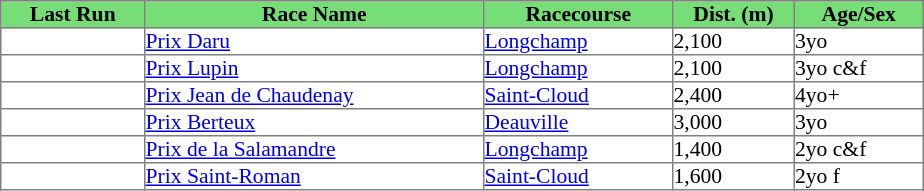<table class = "sortable" | border="1" cellpadding="0" style="border-collapse: collapse; font-size:90%">
<tr bgcolor="#77dd77" align="center">
<th>Last Run</th>
<th>Race Name</th>
<th>Racecourse</th>
<th>Dist. (m)</th>
<th>Age/Sex</th>
</tr>
<tr>
<td width=95px></td>
<td width=225px><a href='#'>Prix Daru</a></td>
<td width=125px><a href='#'>Longchamp</a></td>
<td width=80px>2,100</td>
<td width=85px>3yo</td>
</tr>
<tr>
<td></td>
<td><a href='#'>Prix Lupin</a></td>
<td><a href='#'>Longchamp</a></td>
<td>2,100</td>
<td>3yo c&f</td>
</tr>
<tr>
<td></td>
<td><a href='#'>Prix Jean de Chaudenay</a></td>
<td><a href='#'>Saint-Cloud</a></td>
<td>2,400</td>
<td>4yo+</td>
</tr>
<tr>
<td></td>
<td><a href='#'>Prix Berteux</a></td>
<td><a href='#'>Deauville</a></td>
<td>3,000</td>
<td>3yo</td>
</tr>
<tr>
<td></td>
<td><a href='#'>Prix de la Salamandre</a></td>
<td><a href='#'>Longchamp</a></td>
<td>1,400</td>
<td>2yo c&f</td>
</tr>
<tr>
<td></td>
<td><a href='#'>Prix Saint-Roman</a></td>
<td><a href='#'>Saint-Cloud</a></td>
<td>1,600</td>
<td>2yo f</td>
</tr>
</table>
